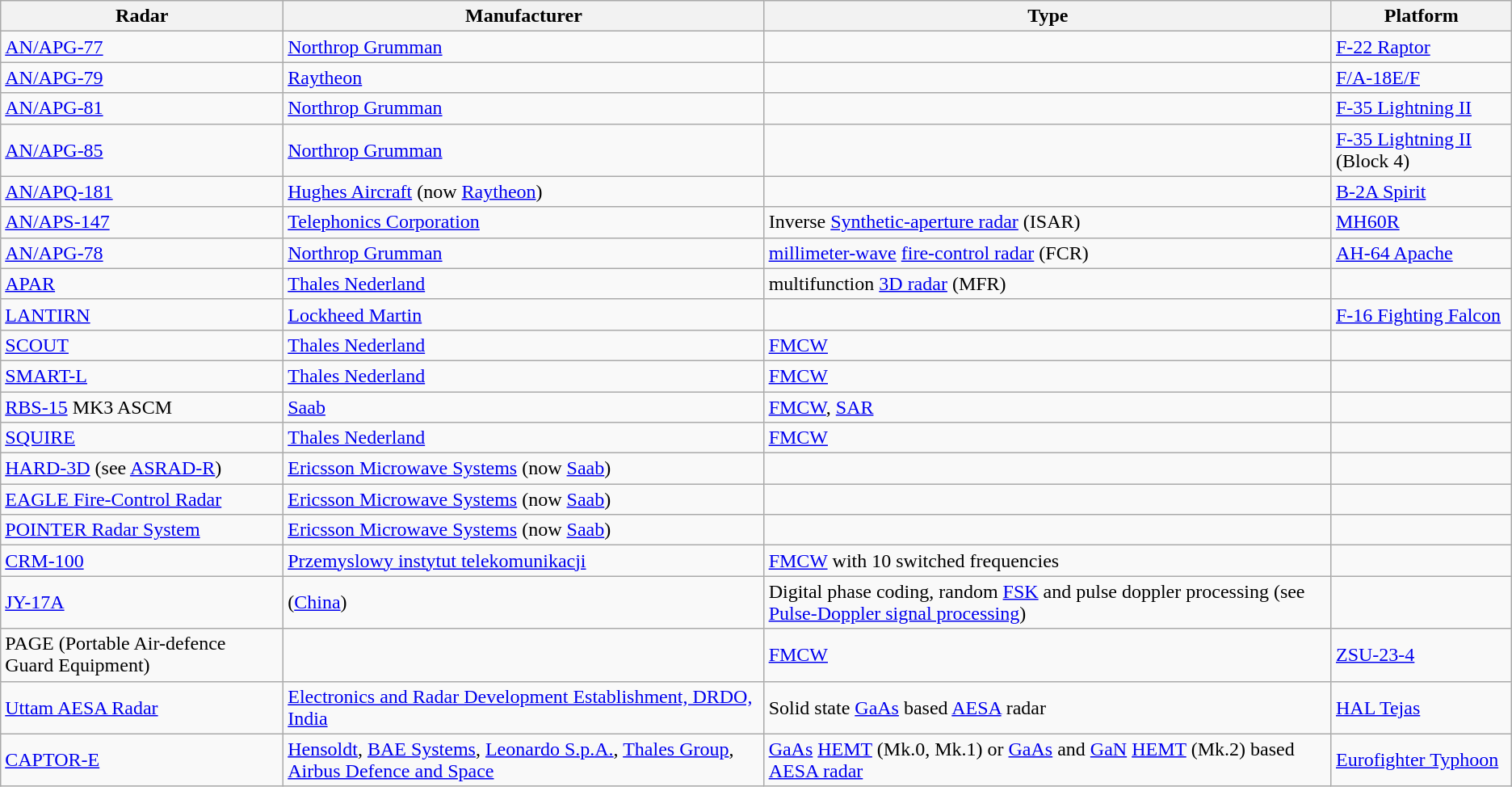<table class="wikitable sortable">
<tr>
<th>Radar</th>
<th>Manufacturer</th>
<th>Type</th>
<th>Platform</th>
</tr>
<tr>
<td><a href='#'>AN/APG-77</a></td>
<td><a href='#'>Northrop Grumman</a></td>
<td></td>
<td><a href='#'>F-22 Raptor</a></td>
</tr>
<tr>
<td><a href='#'>AN/APG-79</a></td>
<td><a href='#'>Raytheon</a></td>
<td></td>
<td><a href='#'>F/A-18E/F</a></td>
</tr>
<tr>
<td><a href='#'>AN/APG-81</a></td>
<td><a href='#'>Northrop Grumman</a></td>
<td></td>
<td><a href='#'>F-35 Lightning II</a></td>
</tr>
<tr>
<td><a href='#'>AN/APG-85</a></td>
<td><a href='#'>Northrop Grumman</a></td>
<td></td>
<td><a href='#'>F-35 Lightning II</a> (Block 4)</td>
</tr>
<tr>
<td><a href='#'>AN/APQ-181</a></td>
<td><a href='#'>Hughes Aircraft</a> (now <a href='#'>Raytheon</a>)</td>
<td></td>
<td><a href='#'>B-2A Spirit</a></td>
</tr>
<tr>
<td><a href='#'>AN/APS-147</a></td>
<td><a href='#'>Telephonics Corporation</a></td>
<td>Inverse <a href='#'>Synthetic-aperture radar</a> (ISAR)</td>
<td><a href='#'>MH60R</a></td>
</tr>
<tr>
<td><a href='#'>AN/APG-78</a></td>
<td><a href='#'>Northrop Grumman</a></td>
<td><a href='#'>millimeter-wave</a> <a href='#'>fire-control radar</a> (FCR)</td>
<td><a href='#'>AH-64 Apache</a></td>
</tr>
<tr>
<td><a href='#'>APAR</a></td>
<td><a href='#'>Thales Nederland</a></td>
<td>multifunction <a href='#'>3D radar</a> (MFR)</td>
<td></td>
</tr>
<tr>
<td><a href='#'>LANTIRN</a></td>
<td><a href='#'>Lockheed Martin</a></td>
<td></td>
<td><a href='#'>F-16 Fighting Falcon</a></td>
</tr>
<tr>
<td><a href='#'>SCOUT</a></td>
<td><a href='#'>Thales Nederland</a></td>
<td><a href='#'>FMCW</a></td>
<td></td>
</tr>
<tr>
<td><a href='#'>SMART-L</a></td>
<td><a href='#'>Thales Nederland</a></td>
<td><a href='#'>FMCW</a></td>
<td></td>
</tr>
<tr>
<td><a href='#'>RBS-15</a> MK3 ASCM</td>
<td><a href='#'>Saab</a></td>
<td><a href='#'>FMCW</a>, <a href='#'>SAR</a></td>
<td></td>
</tr>
<tr>
<td><a href='#'>SQUIRE</a></td>
<td><a href='#'>Thales Nederland</a></td>
<td><a href='#'>FMCW</a></td>
<td></td>
</tr>
<tr>
<td><a href='#'>HARD-3D</a> (see <a href='#'>ASRAD-R</a>)</td>
<td><a href='#'>Ericsson Microwave Systems</a> (now <a href='#'>Saab</a>)</td>
<td></td>
<td></td>
</tr>
<tr>
<td><a href='#'>EAGLE Fire-Control Radar</a></td>
<td><a href='#'>Ericsson Microwave Systems</a> (now <a href='#'>Saab</a>)</td>
<td></td>
<td></td>
</tr>
<tr>
<td><a href='#'>POINTER Radar System</a></td>
<td><a href='#'>Ericsson Microwave Systems</a> (now <a href='#'>Saab</a>)</td>
<td></td>
<td></td>
</tr>
<tr>
<td><a href='#'>CRM-100</a></td>
<td><a href='#'>Przemyslowy instytut telekomunikacji</a></td>
<td><a href='#'>FMCW</a> with 10 switched frequencies</td>
<td></td>
</tr>
<tr>
<td><a href='#'>JY-17A</a></td>
<td>(<a href='#'>China</a>)</td>
<td>Digital phase coding, random <a href='#'>FSK</a> and pulse doppler processing (see <a href='#'>Pulse-Doppler signal processing</a>)</td>
<td></td>
</tr>
<tr>
<td>PAGE (Portable Air-defence Guard Equipment)</td>
<td></td>
<td><a href='#'>FMCW</a></td>
<td><a href='#'>ZSU-23-4</a></td>
</tr>
<tr>
<td><a href='#'>Uttam AESA Radar</a></td>
<td><a href='#'>Electronics and Radar Development Establishment, DRDO, India</a></td>
<td>Solid state <a href='#'>GaAs</a> based <a href='#'>AESA</a> radar</td>
<td><a href='#'>HAL Tejas</a></td>
</tr>
<tr>
<td><a href='#'>CAPTOR-E</a></td>
<td><a href='#'>Hensoldt</a>, <a href='#'>BAE Systems</a>, <a href='#'>Leonardo S.p.A.</a>, <a href='#'>Thales Group</a>, <a href='#'>Airbus Defence and Space</a></td>
<td><a href='#'>GaAs</a> <a href='#'>HEMT</a> (Mk.0, Mk.1) or <a href='#'>GaAs</a> and <a href='#'>GaN</a> <a href='#'>HEMT</a> (Mk.2) based <a href='#'>AESA radar</a></td>
<td><a href='#'>Eurofighter Typhoon</a></td>
</tr>
</table>
